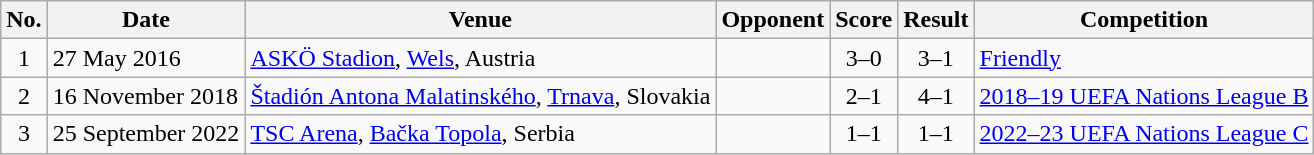<table class="wikitable">
<tr>
<th>No.</th>
<th>Date</th>
<th>Venue</th>
<th>Opponent</th>
<th>Score</th>
<th>Result</th>
<th>Competition</th>
</tr>
<tr>
<td align=center>1</td>
<td>27 May 2016</td>
<td><a href='#'>ASKÖ Stadion</a>, <a href='#'>Wels</a>, Austria</td>
<td></td>
<td align=center>3–0</td>
<td align=center>3–1</td>
<td><a href='#'>Friendly</a></td>
</tr>
<tr>
<td align=center>2</td>
<td>16 November 2018</td>
<td><a href='#'>Štadión Antona Malatinského</a>, <a href='#'>Trnava</a>, Slovakia</td>
<td></td>
<td align=center>2–1</td>
<td align=center>4–1</td>
<td><a href='#'>2018–19 UEFA Nations League B</a></td>
</tr>
<tr>
<td align=center>3</td>
<td>25 September 2022</td>
<td><a href='#'>TSC Arena</a>, <a href='#'>Bačka Topola</a>, Serbia</td>
<td></td>
<td align=center>1–1</td>
<td align=center>1–1</td>
<td><a href='#'>2022–23 UEFA Nations League C</a></td>
</tr>
</table>
